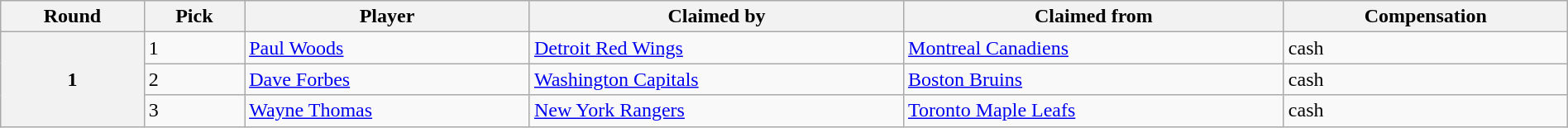<table class="wikitable" style="width: 100%">
<tr>
<th scope="col">Round</th>
<th scope="col">Pick</th>
<th scope="col">Player</th>
<th scope="col">Claimed by</th>
<th scope="col">Claimed from</th>
<th scope="col">Compensation</th>
</tr>
<tr>
<th scope="row" rowspan="3">1</th>
<td>1</td>
<td><a href='#'>Paul Woods</a></td>
<td><a href='#'>Detroit Red Wings</a></td>
<td><a href='#'>Montreal Canadiens</a></td>
<td>cash</td>
</tr>
<tr>
<td>2</td>
<td><a href='#'>Dave Forbes</a></td>
<td><a href='#'>Washington Capitals</a></td>
<td><a href='#'>Boston Bruins</a></td>
<td>cash</td>
</tr>
<tr>
<td>3</td>
<td><a href='#'>Wayne Thomas</a></td>
<td><a href='#'>New York Rangers</a></td>
<td><a href='#'>Toronto Maple Leafs</a></td>
<td>cash</td>
</tr>
</table>
